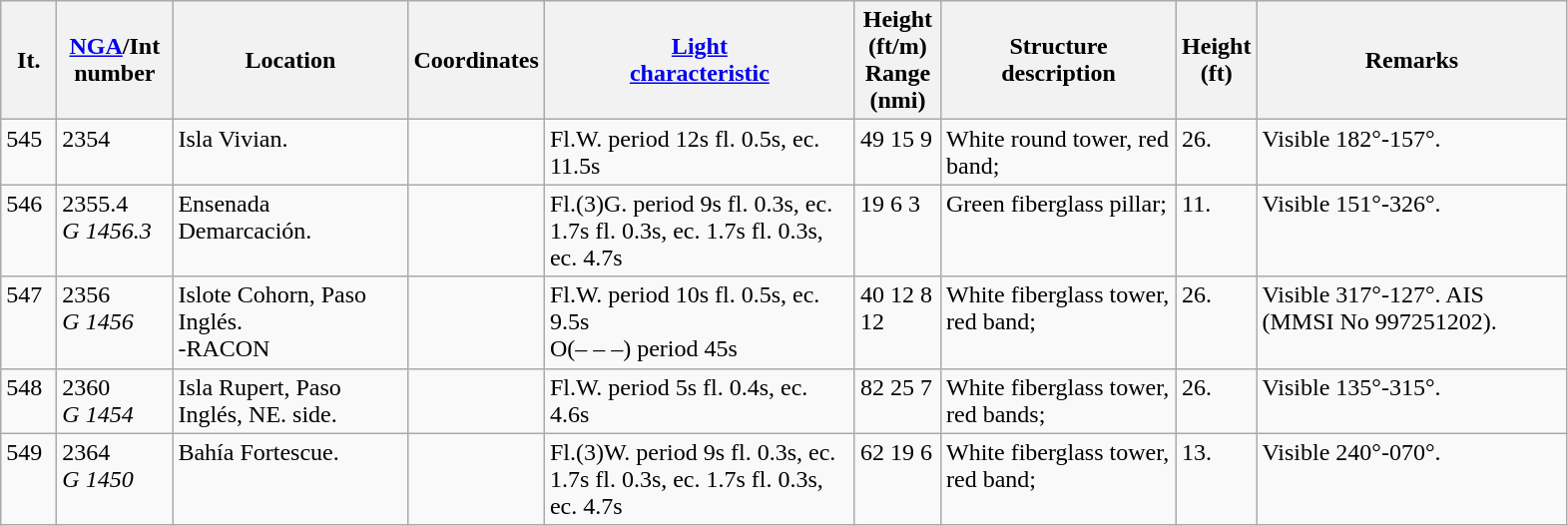<table class="wikitable">
<tr>
<th width="30">It.</th>
<th width="70"><a href='#'>NGA</a>/Int<br>number</th>
<th width="150">Location</th>
<th width="80">Coordinates</th>
<th width="200"><a href='#'>Light<br>characteristic</a></th>
<th width="50">Height (ft/m)<br>Range (nmi)</th>
<th width="150">Structure<br>description</th>
<th width="30">Height (ft)</th>
<th width="200">Remarks</th>
</tr>
<tr valign="top">
<td>545</td>
<td>2354</td>
<td>Isla Vivian.</td>
<td></td>
<td>Fl.W. period 12s fl. 0.5s, ec. 11.5s</td>
<td>49 15 9</td>
<td>White round tower, red band;</td>
<td>26.</td>
<td>Visible 182°-157°.</td>
</tr>
<tr valign="top">
<td>546</td>
<td>2355.4<br><em>G 1456.3</em></td>
<td>Ensenada Demarcación.</td>
<td></td>
<td>Fl.(3)G. period 9s fl. 0.3s, ec. 1.7s fl. 0.3s, ec. 1.7s fl. 0.3s, ec. 4.7s</td>
<td>19 6 3</td>
<td>Green fiberglass pillar;</td>
<td>11.</td>
<td>Visible 151°-326°.</td>
</tr>
<tr valign="top">
<td>547</td>
<td>2356<br><em>G 1456</em></td>
<td>Islote Cohorn, Paso Inglés. <br> -RACON</td>
<td></td>
<td>Fl.W. period 10s fl. 0.5s, ec. 9.5s <br> O(– – –) period 45s</td>
<td>40 12 8 <br> 12</td>
<td>White fiberglass tower, red band;</td>
<td>26.</td>
<td>Visible 317°-127°. AIS (MMSI No 997251202).</td>
</tr>
<tr valign="top">
<td>548</td>
<td>2360<br><em>G 1454</em></td>
<td>Isla Rupert, Paso Inglés, NE. side.</td>
<td></td>
<td>Fl.W. period 5s fl. 0.4s, ec. 4.6s</td>
<td>82 25 7</td>
<td>White fiberglass tower, red  bands;</td>
<td>26.</td>
<td>Visible 135°-315°.</td>
</tr>
<tr valign="top">
<td>549</td>
<td>2364<br><em>G 1450</em></td>
<td>Bahía Fortescue.</td>
<td></td>
<td>Fl.(3)W. period 9s fl. 0.3s, ec. 1.7s fl. 0.3s, ec. 1.7s fl. 0.3s, ec. 4.7s</td>
<td>62 19 6</td>
<td>White fiberglass tower, red band;</td>
<td>13.</td>
<td>Visible 240°-070°.</td>
</tr>
</table>
